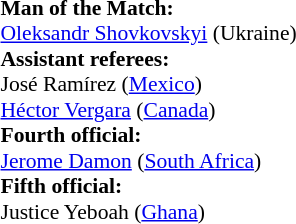<table width=50% style="font-size: 90%">
<tr>
<td><br><strong>Man of the Match:</strong>
<br><a href='#'>Oleksandr Shovkovskyi</a> (Ukraine)<br><strong>Assistant referees:</strong>
<br>José Ramírez (<a href='#'>Mexico</a>)
<br><a href='#'>Héctor Vergara</a> (<a href='#'>Canada</a>)
<br><strong>Fourth official:</strong>
<br><a href='#'>Jerome Damon</a> (<a href='#'>South Africa</a>)
<br><strong>Fifth official:</strong>
<br>Justice Yeboah (<a href='#'>Ghana</a>)</td>
</tr>
</table>
